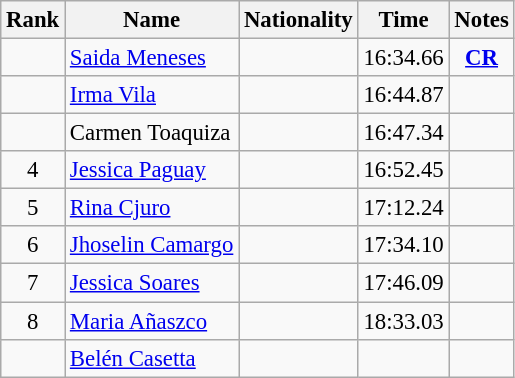<table class="wikitable sortable" style="text-align:center;font-size:95%">
<tr>
<th>Rank</th>
<th>Name</th>
<th>Nationality</th>
<th>Time</th>
<th>Notes</th>
</tr>
<tr>
<td></td>
<td align=left><a href='#'>Saida Meneses</a></td>
<td align=left></td>
<td>16:34.66</td>
<td><strong><a href='#'>CR</a></strong></td>
</tr>
<tr>
<td></td>
<td align=left><a href='#'>Irma Vila</a></td>
<td align=left></td>
<td>16:44.87</td>
<td></td>
</tr>
<tr>
<td></td>
<td align=left>Carmen Toaquiza</td>
<td align=left></td>
<td>16:47.34</td>
<td></td>
</tr>
<tr>
<td>4</td>
<td align=left><a href='#'>Jessica Paguay</a></td>
<td align=left></td>
<td>16:52.45</td>
<td></td>
</tr>
<tr>
<td>5</td>
<td align=left><a href='#'>Rina Cjuro</a></td>
<td align=left></td>
<td>17:12.24</td>
<td></td>
</tr>
<tr>
<td>6</td>
<td align=left><a href='#'>Jhoselin Camargo</a></td>
<td align=left></td>
<td>17:34.10</td>
<td></td>
</tr>
<tr>
<td>7</td>
<td align=left><a href='#'>Jessica Soares</a></td>
<td align=left></td>
<td>17:46.09</td>
<td></td>
</tr>
<tr>
<td>8</td>
<td align=left><a href='#'>Maria Añaszco</a></td>
<td align=left></td>
<td>18:33.03</td>
<td></td>
</tr>
<tr>
<td></td>
<td align=left><a href='#'>Belén Casetta</a></td>
<td align=left></td>
<td></td>
<td></td>
</tr>
</table>
